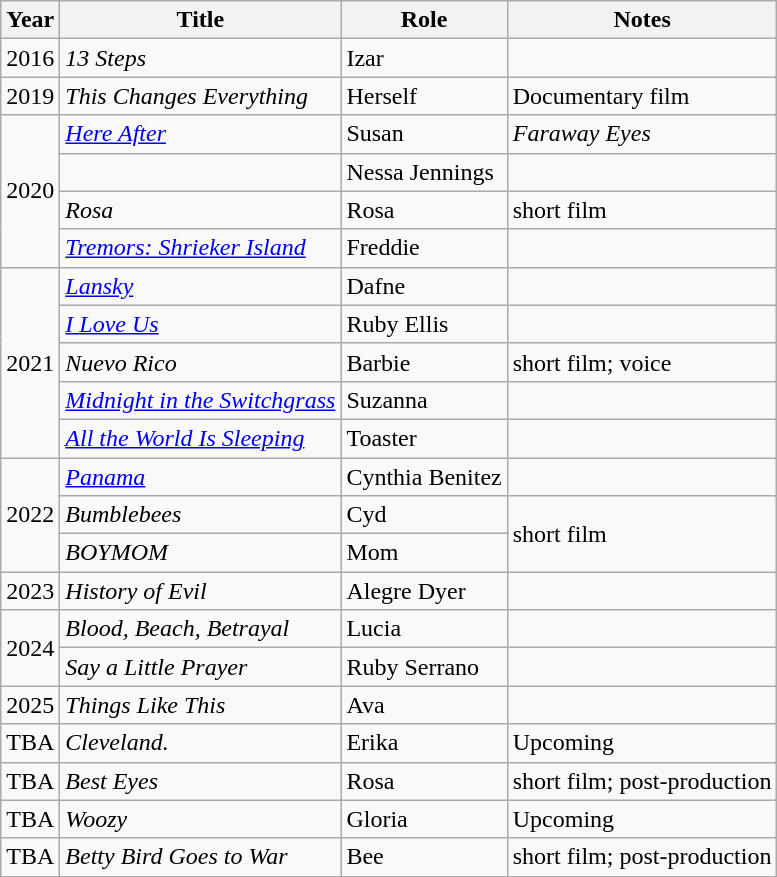<table class="wikitable sortable">
<tr>
<th>Year</th>
<th>Title</th>
<th>Role</th>
<th class="unsortable">Notes</th>
</tr>
<tr>
<td>2016</td>
<td><em>13 Steps</em></td>
<td>Izar</td>
<td></td>
</tr>
<tr>
<td>2019</td>
<td><em>This Changes Everything</em></td>
<td>Herself</td>
<td>Documentary film</td>
</tr>
<tr>
<td rowspan="4">2020</td>
<td><em><a href='#'>Here After</a></em></td>
<td>Susan</td>
<td> <em>Faraway Eyes</em></td>
</tr>
<tr>
<td><em></em></td>
<td>Nessa Jennings</td>
<td></td>
</tr>
<tr>
<td><em>Rosa</em></td>
<td>Rosa</td>
<td>short film</td>
</tr>
<tr>
<td><em><a href='#'>Tremors: Shrieker Island</a></em></td>
<td>Freddie</td>
<td></td>
</tr>
<tr>
<td rowspan="5">2021</td>
<td><em><a href='#'>Lansky</a></em></td>
<td>Dafne</td>
<td></td>
</tr>
<tr>
<td><em><a href='#'>I Love Us</a></em></td>
<td>Ruby Ellis</td>
<td></td>
</tr>
<tr>
<td><em>Nuevo Rico</em></td>
<td>Barbie</td>
<td>short film; voice</td>
</tr>
<tr>
<td><em><a href='#'>Midnight in the Switchgrass</a></em></td>
<td>Suzanna</td>
<td></td>
</tr>
<tr>
<td><em><a href='#'>All the World Is Sleeping</a></em></td>
<td>Toaster</td>
<td></td>
</tr>
<tr>
<td rowspan="3">2022</td>
<td><em><a href='#'>Panama</a></em></td>
<td>Cynthia Benitez</td>
<td></td>
</tr>
<tr>
<td><em>Bumblebees</em></td>
<td>Cyd</td>
<td rowspan="2">short film</td>
</tr>
<tr>
<td><em>BOYMOM</em></td>
<td>Mom</td>
</tr>
<tr>
<td>2023</td>
<td><em>History of Evil</em></td>
<td>Alegre Dyer</td>
<td></td>
</tr>
<tr>
<td rowspan="2">2024</td>
<td><em>Blood, Beach, Betrayal</em></td>
<td>Lucia</td>
<td></td>
</tr>
<tr>
<td><em>Say a Little Prayer</em></td>
<td>Ruby Serrano</td>
<td></td>
</tr>
<tr>
<td>2025</td>
<td><em>Things Like This</em></td>
<td>Ava</td>
<td></td>
</tr>
<tr>
<td>TBA</td>
<td><em>Cleveland.</em></td>
<td>Erika</td>
<td>Upcoming</td>
</tr>
<tr>
<td>TBA</td>
<td><em>Best Eyes</em></td>
<td>Rosa</td>
<td>short film; post-production</td>
</tr>
<tr>
<td>TBA</td>
<td><em>Woozy</em></td>
<td>Gloria</td>
<td>Upcoming</td>
</tr>
<tr>
<td>TBA</td>
<td><em>Betty Bird Goes to War</em></td>
<td>Bee</td>
<td>short film; post-production</td>
</tr>
</table>
